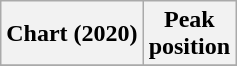<table class="wikitable plainrowheaders" style="text-align:center">
<tr>
<th scope="col">Chart (2020)</th>
<th scope="col">Peak<br>position</th>
</tr>
<tr>
</tr>
</table>
